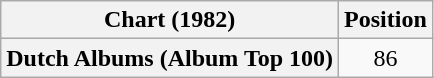<table class="wikitable plainrowheaders" style="text-align:center">
<tr>
<th scope="col">Chart (1982)</th>
<th scope="col">Position</th>
</tr>
<tr>
<th scope="row">Dutch Albums (Album Top 100)</th>
<td>86</td>
</tr>
</table>
